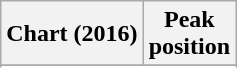<table class="wikitable sortable plainrowheaders">
<tr>
<th>Chart (2016)</th>
<th>Peak<br>position</th>
</tr>
<tr>
</tr>
<tr>
</tr>
<tr>
</tr>
<tr>
</tr>
</table>
